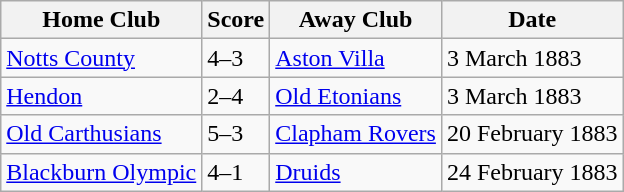<table class="wikitable">
<tr>
<th>Home Club</th>
<th>Score</th>
<th>Away Club</th>
<th>Date</th>
</tr>
<tr>
<td><a href='#'>Notts County</a></td>
<td>4–3</td>
<td><a href='#'>Aston Villa</a></td>
<td>3 March 1883</td>
</tr>
<tr>
<td><a href='#'>Hendon</a></td>
<td>2–4</td>
<td><a href='#'>Old Etonians</a></td>
<td>3 March 1883</td>
</tr>
<tr>
<td><a href='#'>Old Carthusians</a></td>
<td>5–3</td>
<td><a href='#'>Clapham Rovers</a></td>
<td>20 February 1883</td>
</tr>
<tr>
<td><a href='#'>Blackburn Olympic</a></td>
<td>4–1</td>
<td><a href='#'>Druids</a> </td>
<td>24 February 1883</td>
</tr>
</table>
